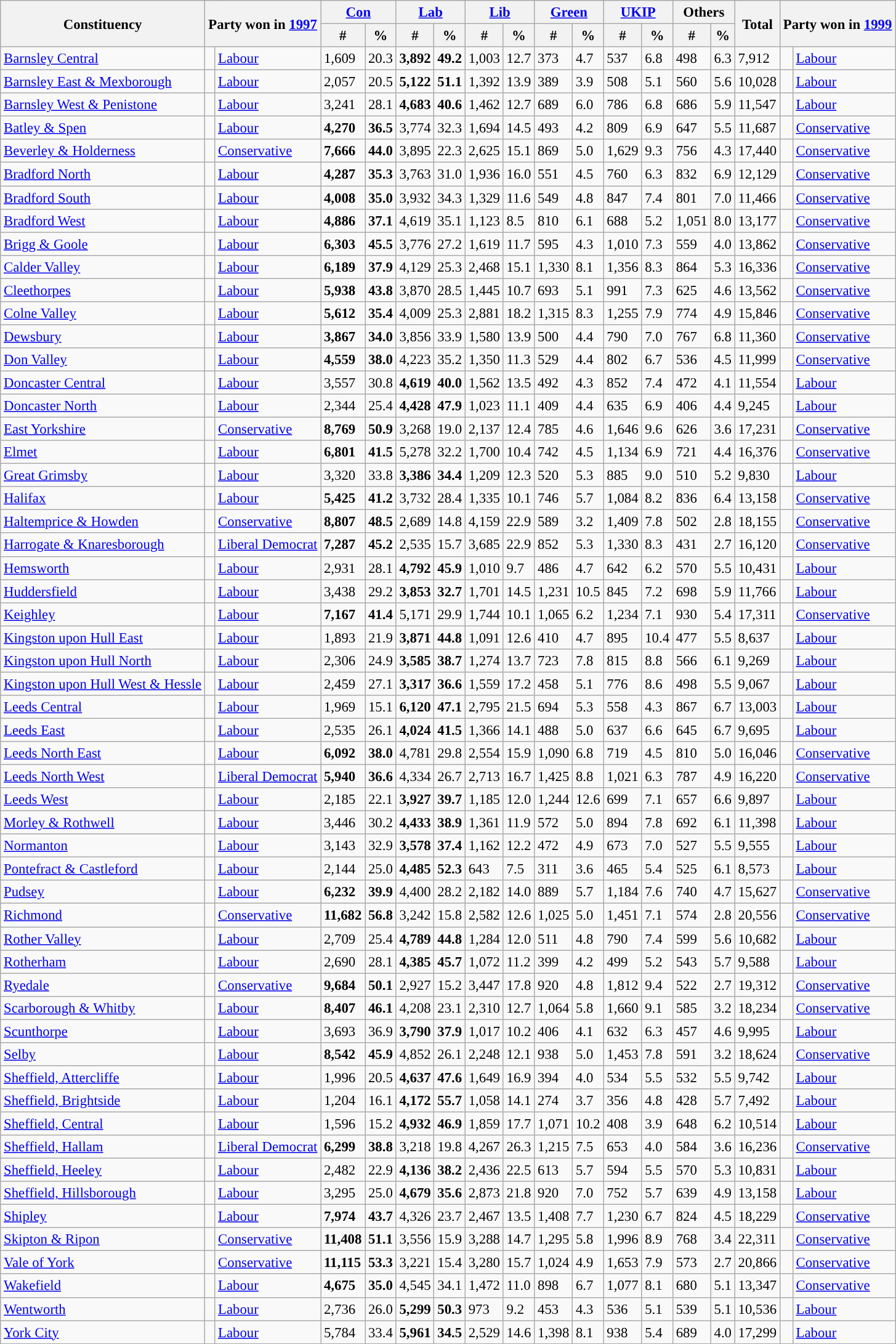<table class="wikitable sortable" style="font-size: 95%;">
<tr>
<th rowspan="2">Constituency</th>
<th colspan="2" rowspan="2">Party won in <a href='#'>1997</a></th>
<th colspan="2"><a href='#'>Con</a></th>
<th colspan="2"><a href='#'>Lab</a></th>
<th colspan="2"><a href='#'>Lib</a></th>
<th colspan="2"><a href='#'>Green</a></th>
<th colspan="2"><a href='#'>UKIP</a></th>
<th colspan="2">Others</th>
<th rowspan="2">Total</th>
<th colspan="2" rowspan="2">Party won in <a href='#'>1999</a></th>
</tr>
<tr>
<th>#</th>
<th>%</th>
<th>#</th>
<th>%</th>
<th>#</th>
<th>%</th>
<th>#</th>
<th>%</th>
<th>#</th>
<th>%</th>
<th>#</th>
<th>%</th>
</tr>
<tr>
<td><a href='#'>Barnsley Central</a></td>
<td style="color:inherit;background:"> </td>
<td><a href='#'>Labour</a></td>
<td>1,609</td>
<td>20.3</td>
<td><strong>3,892</strong></td>
<td><strong>49.2</strong></td>
<td>1,003</td>
<td>12.7</td>
<td>373</td>
<td>4.7</td>
<td>537</td>
<td>6.8</td>
<td>498</td>
<td>6.3</td>
<td>7,912</td>
<td style="color:inherit;background:"> </td>
<td><a href='#'>Labour</a></td>
</tr>
<tr>
<td><a href='#'>Barnsley East & Mexborough</a></td>
<td style="color:inherit;background:"> </td>
<td><a href='#'>Labour</a></td>
<td>2,057</td>
<td>20.5</td>
<td><strong>5,122</strong></td>
<td><strong>51.1</strong></td>
<td>1,392</td>
<td>13.9</td>
<td>389</td>
<td>3.9</td>
<td>508</td>
<td>5.1</td>
<td>560</td>
<td>5.6</td>
<td>10,028</td>
<td style="color:inherit;background:"> </td>
<td><a href='#'>Labour</a></td>
</tr>
<tr>
<td><a href='#'>Barnsley West & Penistone</a></td>
<td style="color:inherit;background:"> </td>
<td><a href='#'>Labour</a></td>
<td>3,241</td>
<td>28.1</td>
<td><strong>4,683</strong></td>
<td><strong>40.6</strong></td>
<td>1,462</td>
<td>12.7</td>
<td>689</td>
<td>6.0</td>
<td>786</td>
<td>6.8</td>
<td>686</td>
<td>5.9</td>
<td>11,547</td>
<td style="color:inherit;background:"> </td>
<td><a href='#'>Labour</a></td>
</tr>
<tr>
<td><a href='#'>Batley & Spen</a></td>
<td style="color:inherit;background:"> </td>
<td><a href='#'>Labour</a></td>
<td><strong>4,270</strong></td>
<td><strong>36.5</strong></td>
<td>3,774</td>
<td>32.3</td>
<td>1,694</td>
<td>14.5</td>
<td>493</td>
<td>4.2</td>
<td>809</td>
<td>6.9</td>
<td>647</td>
<td>5.5</td>
<td>11,687</td>
<td style="color:inherit;background:"> </td>
<td><a href='#'>Conservative</a></td>
</tr>
<tr>
<td><a href='#'>Beverley & Holderness</a></td>
<td style="color:inherit;background:"> </td>
<td><a href='#'>Conservative</a></td>
<td><strong>7,666</strong></td>
<td><strong>44.0</strong></td>
<td>3,895</td>
<td>22.3</td>
<td>2,625</td>
<td>15.1</td>
<td>869</td>
<td>5.0</td>
<td>1,629</td>
<td>9.3</td>
<td>756</td>
<td>4.3</td>
<td>17,440</td>
<td style="color:inherit;background:"> </td>
<td><a href='#'>Conservative</a></td>
</tr>
<tr>
<td><a href='#'>Bradford North</a></td>
<td style="color:inherit;background:"> </td>
<td><a href='#'>Labour</a></td>
<td><strong>4,287</strong></td>
<td><strong>35.3</strong></td>
<td>3,763</td>
<td>31.0</td>
<td>1,936</td>
<td>16.0</td>
<td>551</td>
<td>4.5</td>
<td>760</td>
<td>6.3</td>
<td>832</td>
<td>6.9</td>
<td>12,129</td>
<td style="color:inherit;background:"> </td>
<td><a href='#'>Conservative</a></td>
</tr>
<tr>
<td><a href='#'>Bradford South</a></td>
<td style="color:inherit;background:"> </td>
<td><a href='#'>Labour</a></td>
<td><strong>4,008</strong></td>
<td><strong>35.0</strong></td>
<td>3,932</td>
<td>34.3</td>
<td>1,329</td>
<td>11.6</td>
<td>549</td>
<td>4.8</td>
<td>847</td>
<td>7.4</td>
<td>801</td>
<td>7.0</td>
<td>11,466</td>
<td style="color:inherit;background:"> </td>
<td><a href='#'>Conservative</a></td>
</tr>
<tr>
<td><a href='#'>Bradford West</a></td>
<td style="color:inherit;background:"> </td>
<td><a href='#'>Labour</a></td>
<td><strong>4,886</strong></td>
<td><strong>37.1</strong></td>
<td>4,619</td>
<td>35.1</td>
<td>1,123</td>
<td>8.5</td>
<td>810</td>
<td>6.1</td>
<td>688</td>
<td>5.2</td>
<td>1,051</td>
<td>8.0</td>
<td>13,177</td>
<td style="color:inherit;background:"> </td>
<td><a href='#'>Conservative</a></td>
</tr>
<tr>
<td><a href='#'>Brigg & Goole</a></td>
<td style="color:inherit;background:"> </td>
<td><a href='#'>Labour</a></td>
<td><strong>6,303</strong></td>
<td><strong>45.5</strong></td>
<td>3,776</td>
<td>27.2</td>
<td>1,619</td>
<td>11.7</td>
<td>595</td>
<td>4.3</td>
<td>1,010</td>
<td>7.3</td>
<td>559</td>
<td>4.0</td>
<td>13,862</td>
<td style="color:inherit;background:"> </td>
<td><a href='#'>Conservative</a></td>
</tr>
<tr>
<td><a href='#'>Calder Valley</a></td>
<td style="color:inherit;background:"> </td>
<td><a href='#'>Labour</a></td>
<td><strong>6,189</strong></td>
<td><strong>37.9</strong></td>
<td>4,129</td>
<td>25.3</td>
<td>2,468</td>
<td>15.1</td>
<td>1,330</td>
<td>8.1</td>
<td>1,356</td>
<td>8.3</td>
<td>864</td>
<td>5.3</td>
<td>16,336</td>
<td style="color:inherit;background:"> </td>
<td><a href='#'>Conservative</a></td>
</tr>
<tr>
<td><a href='#'>Cleethorpes</a></td>
<td style="color:inherit;background:"> </td>
<td><a href='#'>Labour</a></td>
<td><strong>5,938</strong></td>
<td><strong>43.8</strong></td>
<td>3,870</td>
<td>28.5</td>
<td>1,445</td>
<td>10.7</td>
<td>693</td>
<td>5.1</td>
<td>991</td>
<td>7.3</td>
<td>625</td>
<td>4.6</td>
<td>13,562</td>
<td style="color:inherit;background:"> </td>
<td><a href='#'>Conservative</a></td>
</tr>
<tr>
<td><a href='#'>Colne Valley</a></td>
<td style="color:inherit;background:"> </td>
<td><a href='#'>Labour</a></td>
<td><strong>5,612</strong></td>
<td><strong>35.4</strong></td>
<td>4,009</td>
<td>25.3</td>
<td>2,881</td>
<td>18.2</td>
<td>1,315</td>
<td>8.3</td>
<td>1,255</td>
<td>7.9</td>
<td>774</td>
<td>4.9</td>
<td>15,846</td>
<td style="color:inherit;background:"> </td>
<td><a href='#'>Conservative</a></td>
</tr>
<tr>
<td><a href='#'>Dewsbury</a></td>
<td style="color:inherit;background:"> </td>
<td><a href='#'>Labour</a></td>
<td><strong>3,867</strong></td>
<td><strong>34.0</strong></td>
<td>3,856</td>
<td>33.9</td>
<td>1,580</td>
<td>13.9</td>
<td>500</td>
<td>4.4</td>
<td>790</td>
<td>7.0</td>
<td>767</td>
<td>6.8</td>
<td>11,360</td>
<td style="color:inherit;background:"> </td>
<td><a href='#'>Conservative</a></td>
</tr>
<tr>
<td><a href='#'>Don Valley</a></td>
<td style="color:inherit;background:"> </td>
<td><a href='#'>Labour</a></td>
<td><strong>4,559</strong></td>
<td><strong>38.0</strong></td>
<td>4,223</td>
<td>35.2</td>
<td>1,350</td>
<td>11.3</td>
<td>529</td>
<td>4.4</td>
<td>802</td>
<td>6.7</td>
<td>536</td>
<td>4.5</td>
<td>11,999</td>
<td style="color:inherit;background:"> </td>
<td><a href='#'>Conservative</a></td>
</tr>
<tr>
<td><a href='#'>Doncaster Central</a></td>
<td style="color:inherit;background:"> </td>
<td><a href='#'>Labour</a></td>
<td>3,557</td>
<td>30.8</td>
<td><strong>4,619</strong></td>
<td><strong>40.0</strong></td>
<td>1,562</td>
<td>13.5</td>
<td>492</td>
<td>4.3</td>
<td>852</td>
<td>7.4</td>
<td>472</td>
<td>4.1</td>
<td>11,554</td>
<td style="color:inherit;background:"> </td>
<td><a href='#'>Labour</a></td>
</tr>
<tr>
<td><a href='#'>Doncaster North</a></td>
<td style="color:inherit;background:"> </td>
<td><a href='#'>Labour</a></td>
<td>2,344</td>
<td>25.4</td>
<td><strong>4,428</strong></td>
<td><strong>47.9</strong></td>
<td>1,023</td>
<td>11.1</td>
<td>409</td>
<td>4.4</td>
<td>635</td>
<td>6.9</td>
<td>406</td>
<td>4.4</td>
<td>9,245</td>
<td style="color:inherit;background:"> </td>
<td><a href='#'>Labour</a></td>
</tr>
<tr>
<td><a href='#'>East Yorkshire</a></td>
<td style="color:inherit;background:"> </td>
<td><a href='#'>Conservative</a></td>
<td><strong>8,769</strong></td>
<td><strong>50.9</strong></td>
<td>3,268</td>
<td>19.0</td>
<td>2,137</td>
<td>12.4</td>
<td>785</td>
<td>4.6</td>
<td>1,646</td>
<td>9.6</td>
<td>626</td>
<td>3.6</td>
<td>17,231</td>
<td style="color:inherit;background:"> </td>
<td><a href='#'>Conservative</a></td>
</tr>
<tr>
<td><a href='#'>Elmet</a></td>
<td style="color:inherit;background:"> </td>
<td><a href='#'>Labour</a></td>
<td><strong>6,801</strong></td>
<td><strong>41.5</strong></td>
<td>5,278</td>
<td>32.2</td>
<td>1,700</td>
<td>10.4</td>
<td>742</td>
<td>4.5</td>
<td>1,134</td>
<td>6.9</td>
<td>721</td>
<td>4.4</td>
<td>16,376</td>
<td style="color:inherit;background:"> </td>
<td><a href='#'>Conservative</a></td>
</tr>
<tr>
<td><a href='#'>Great Grimsby</a></td>
<td style="color:inherit;background:"> </td>
<td><a href='#'>Labour</a></td>
<td>3,320</td>
<td>33.8</td>
<td><strong>3,386</strong></td>
<td><strong>34.4</strong></td>
<td>1,209</td>
<td>12.3</td>
<td>520</td>
<td>5.3</td>
<td>885</td>
<td>9.0</td>
<td>510</td>
<td>5.2</td>
<td>9,830</td>
<td style="color:inherit;background:"> </td>
<td><a href='#'>Labour</a></td>
</tr>
<tr>
<td><a href='#'>Halifax</a></td>
<td style="color:inherit;background:"> </td>
<td><a href='#'>Labour</a></td>
<td><strong>5,425</strong></td>
<td><strong>41.2</strong></td>
<td>3,732</td>
<td>28.4</td>
<td>1,335</td>
<td>10.1</td>
<td>746</td>
<td>5.7</td>
<td>1,084</td>
<td>8.2</td>
<td>836</td>
<td>6.4</td>
<td>13,158</td>
<td style="color:inherit;background:"> </td>
<td><a href='#'>Conservative</a></td>
</tr>
<tr>
<td><a href='#'>Haltemprice & Howden</a></td>
<td style="color:inherit;background:"> </td>
<td><a href='#'>Conservative</a></td>
<td><strong>8,807</strong></td>
<td><strong>48.5</strong></td>
<td>2,689</td>
<td>14.8</td>
<td>4,159</td>
<td>22.9</td>
<td>589</td>
<td>3.2</td>
<td>1,409</td>
<td>7.8</td>
<td>502</td>
<td>2.8</td>
<td>18,155</td>
<td style="color:inherit;background:"> </td>
<td><a href='#'>Conservative</a></td>
</tr>
<tr>
<td><a href='#'>Harrogate & Knaresborough</a></td>
<td style="color:inherit;background:"></td>
<td><a href='#'>Liberal Democrat</a></td>
<td><strong>7,287</strong></td>
<td><strong>45.2</strong></td>
<td>2,535</td>
<td>15.7</td>
<td>3,685</td>
<td>22.9</td>
<td>852</td>
<td>5.3</td>
<td>1,330</td>
<td>8.3</td>
<td>431</td>
<td>2.7</td>
<td>16,120</td>
<td style="color:inherit;background:"> </td>
<td><a href='#'>Conservative</a></td>
</tr>
<tr>
<td><a href='#'>Hemsworth</a></td>
<td style="color:inherit;background:"> </td>
<td><a href='#'>Labour</a></td>
<td>2,931</td>
<td>28.1</td>
<td><strong>4,792</strong></td>
<td><strong>45.9</strong></td>
<td>1,010</td>
<td>9.7</td>
<td>486</td>
<td>4.7</td>
<td>642</td>
<td>6.2</td>
<td>570</td>
<td>5.5</td>
<td>10,431</td>
<td style="color:inherit;background:"> </td>
<td><a href='#'>Labour</a></td>
</tr>
<tr>
<td><a href='#'>Huddersfield</a></td>
<td style="color:inherit;background:"> </td>
<td><a href='#'>Labour</a></td>
<td>3,438</td>
<td>29.2</td>
<td><strong>3,853</strong></td>
<td><strong>32.7</strong></td>
<td>1,701</td>
<td>14.5</td>
<td>1,231</td>
<td>10.5</td>
<td>845</td>
<td>7.2</td>
<td>698</td>
<td>5.9</td>
<td>11,766</td>
<td style="color:inherit;background:"> </td>
<td><a href='#'>Labour</a></td>
</tr>
<tr>
<td><a href='#'>Keighley</a></td>
<td style="color:inherit;background:"> </td>
<td><a href='#'>Labour</a></td>
<td><strong>7,167</strong></td>
<td><strong>41.4</strong></td>
<td>5,171</td>
<td>29.9</td>
<td>1,744</td>
<td>10.1</td>
<td>1,065</td>
<td>6.2</td>
<td>1,234</td>
<td>7.1</td>
<td>930</td>
<td>5.4</td>
<td>17,311</td>
<td style="color:inherit;background:"> </td>
<td><a href='#'>Conservative</a></td>
</tr>
<tr>
<td><a href='#'>Kingston upon Hull East</a></td>
<td style="color:inherit;background:"> </td>
<td><a href='#'>Labour</a></td>
<td>1,893</td>
<td>21.9</td>
<td><strong>3,871</strong></td>
<td><strong>44.8</strong></td>
<td>1,091</td>
<td>12.6</td>
<td>410</td>
<td>4.7</td>
<td>895</td>
<td>10.4</td>
<td>477</td>
<td>5.5</td>
<td>8,637</td>
<td style="color:inherit;background:"> </td>
<td><a href='#'>Labour</a></td>
</tr>
<tr>
<td><a href='#'>Kingston upon Hull North</a></td>
<td style="color:inherit;background:"> </td>
<td><a href='#'>Labour</a></td>
<td>2,306</td>
<td>24.9</td>
<td><strong>3,585</strong></td>
<td><strong>38.7</strong></td>
<td>1,274</td>
<td>13.7</td>
<td>723</td>
<td>7.8</td>
<td>815</td>
<td>8.8</td>
<td>566</td>
<td>6.1</td>
<td>9,269</td>
<td style="color:inherit;background:"> </td>
<td><a href='#'>Labour</a></td>
</tr>
<tr>
<td><a href='#'>Kingston upon Hull West & Hessle</a></td>
<td style="color:inherit;background:"> </td>
<td><a href='#'>Labour</a></td>
<td>2,459</td>
<td>27.1</td>
<td><strong>3,317</strong></td>
<td><strong>36.6</strong></td>
<td>1,559</td>
<td>17.2</td>
<td>458</td>
<td>5.1</td>
<td>776</td>
<td>8.6</td>
<td>498</td>
<td>5.5</td>
<td>9,067</td>
<td style="color:inherit;background:"> </td>
<td><a href='#'>Labour</a></td>
</tr>
<tr>
<td><a href='#'>Leeds Central</a></td>
<td style="color:inherit;background:"> </td>
<td><a href='#'>Labour</a></td>
<td>1,969</td>
<td>15.1</td>
<td><strong>6,120</strong></td>
<td><strong>47.1</strong></td>
<td>2,795</td>
<td>21.5</td>
<td>694</td>
<td>5.3</td>
<td>558</td>
<td>4.3</td>
<td>867</td>
<td>6.7</td>
<td>13,003</td>
<td style="color:inherit;background:"> </td>
<td><a href='#'>Labour</a></td>
</tr>
<tr>
<td><a href='#'>Leeds East</a></td>
<td style="color:inherit;background:"> </td>
<td><a href='#'>Labour</a></td>
<td>2,535</td>
<td>26.1</td>
<td><strong>4,024</strong></td>
<td><strong>41.5</strong></td>
<td>1,366</td>
<td>14.1</td>
<td>488</td>
<td>5.0</td>
<td>637</td>
<td>6.6</td>
<td>645</td>
<td>6.7</td>
<td>9,695</td>
<td style="color:inherit;background:"> </td>
<td><a href='#'>Labour</a></td>
</tr>
<tr>
<td><a href='#'>Leeds North East</a></td>
<td style="color:inherit;background:"> </td>
<td><a href='#'>Labour</a></td>
<td><strong>6,092</strong></td>
<td><strong>38.0</strong></td>
<td>4,781</td>
<td>29.8</td>
<td>2,554</td>
<td>15.9</td>
<td>1,090</td>
<td>6.8</td>
<td>719</td>
<td>4.5</td>
<td>810</td>
<td>5.0</td>
<td>16,046</td>
<td style="color:inherit;background:"> </td>
<td><a href='#'>Conservative</a></td>
</tr>
<tr>
<td><a href='#'>Leeds North West</a></td>
<td style="color:inherit;background:"></td>
<td><a href='#'>Liberal Democrat</a></td>
<td><strong>5,940</strong></td>
<td><strong>36.6</strong></td>
<td>4,334</td>
<td>26.7</td>
<td>2,713</td>
<td>16.7</td>
<td>1,425</td>
<td>8.8</td>
<td>1,021</td>
<td>6.3</td>
<td>787</td>
<td>4.9</td>
<td>16,220</td>
<td style="color:inherit;background:"> </td>
<td><a href='#'>Conservative</a></td>
</tr>
<tr>
<td><a href='#'>Leeds West</a></td>
<td style="color:inherit;background:"> </td>
<td><a href='#'>Labour</a></td>
<td>2,185</td>
<td>22.1</td>
<td><strong>3,927</strong></td>
<td><strong>39.7</strong></td>
<td>1,185</td>
<td>12.0</td>
<td>1,244</td>
<td>12.6</td>
<td>699</td>
<td>7.1</td>
<td>657</td>
<td>6.6</td>
<td>9,897</td>
<td style="color:inherit;background:"> </td>
<td><a href='#'>Labour</a></td>
</tr>
<tr>
<td><a href='#'>Morley & Rothwell</a></td>
<td style="color:inherit;background:"> </td>
<td><a href='#'>Labour</a></td>
<td>3,446</td>
<td>30.2</td>
<td><strong>4,433</strong></td>
<td><strong>38.9</strong></td>
<td>1,361</td>
<td>11.9</td>
<td>572</td>
<td>5.0</td>
<td>894</td>
<td>7.8</td>
<td>692</td>
<td>6.1</td>
<td>11,398</td>
<td style="color:inherit;background:"> </td>
<td><a href='#'>Labour</a></td>
</tr>
<tr>
<td><a href='#'>Normanton</a></td>
<td style="color:inherit;background:"> </td>
<td><a href='#'>Labour</a></td>
<td>3,143</td>
<td>32.9</td>
<td><strong>3,578</strong></td>
<td><strong>37.4</strong></td>
<td>1,162</td>
<td>12.2</td>
<td>472</td>
<td>4.9</td>
<td>673</td>
<td>7.0</td>
<td>527</td>
<td>5.5</td>
<td>9,555</td>
<td style="color:inherit;background:"> </td>
<td><a href='#'>Labour</a></td>
</tr>
<tr>
<td><a href='#'>Pontefract & Castleford</a></td>
<td style="color:inherit;background:"> </td>
<td><a href='#'>Labour</a></td>
<td>2,144</td>
<td>25.0</td>
<td><strong>4,485</strong></td>
<td><strong>52.3</strong></td>
<td>643</td>
<td>7.5</td>
<td>311</td>
<td>3.6</td>
<td>465</td>
<td>5.4</td>
<td>525</td>
<td>6.1</td>
<td>8,573</td>
<td style="color:inherit;background:"> </td>
<td><a href='#'>Labour</a></td>
</tr>
<tr>
<td><a href='#'>Pudsey</a></td>
<td style="color:inherit;background:"> </td>
<td><a href='#'>Labour</a></td>
<td><strong>6,232</strong></td>
<td><strong>39.9</strong></td>
<td>4,400</td>
<td>28.2</td>
<td>2,182</td>
<td>14.0</td>
<td>889</td>
<td>5.7</td>
<td>1,184</td>
<td>7.6</td>
<td>740</td>
<td>4.7</td>
<td>15,627</td>
<td style="color:inherit;background:"> </td>
<td><a href='#'>Conservative</a></td>
</tr>
<tr>
<td><a href='#'>Richmond</a></td>
<td style="color:inherit;background:"> </td>
<td><a href='#'>Conservative</a></td>
<td><strong>11,682</strong></td>
<td><strong>56.8</strong></td>
<td>3,242</td>
<td>15.8</td>
<td>2,582</td>
<td>12.6</td>
<td>1,025</td>
<td>5.0</td>
<td>1,451</td>
<td>7.1</td>
<td>574</td>
<td>2.8</td>
<td>20,556</td>
<td style="color:inherit;background:"> </td>
<td><a href='#'>Conservative</a></td>
</tr>
<tr>
<td><a href='#'>Rother Valley</a></td>
<td style="color:inherit;background:"> </td>
<td><a href='#'>Labour</a></td>
<td>2,709</td>
<td>25.4</td>
<td><strong>4,789</strong></td>
<td><strong>44.8</strong></td>
<td>1,284</td>
<td>12.0</td>
<td>511</td>
<td>4.8</td>
<td>790</td>
<td>7.4</td>
<td>599</td>
<td>5.6</td>
<td>10,682</td>
<td style="color:inherit;background:"> </td>
<td><a href='#'>Labour</a></td>
</tr>
<tr>
<td><a href='#'>Rotherham</a></td>
<td style="color:inherit;background:"> </td>
<td><a href='#'>Labour</a></td>
<td>2,690</td>
<td>28.1</td>
<td><strong>4,385</strong></td>
<td><strong>45.7</strong></td>
<td>1,072</td>
<td>11.2</td>
<td>399</td>
<td>4.2</td>
<td>499</td>
<td>5.2</td>
<td>543</td>
<td>5.7</td>
<td>9,588</td>
<td style="color:inherit;background:"> </td>
<td><a href='#'>Labour</a></td>
</tr>
<tr>
<td><a href='#'>Ryedale</a></td>
<td style="color:inherit;background:"> </td>
<td><a href='#'>Conservative</a></td>
<td><strong>9,684</strong></td>
<td><strong>50.1</strong></td>
<td>2,927</td>
<td>15.2</td>
<td>3,447</td>
<td>17.8</td>
<td>920</td>
<td>4.8</td>
<td>1,812</td>
<td>9.4</td>
<td>522</td>
<td>2.7</td>
<td>19,312</td>
<td style="color:inherit;background:"> </td>
<td><a href='#'>Conservative</a></td>
</tr>
<tr>
<td><a href='#'>Scarborough & Whitby</a></td>
<td style="color:inherit;background:"> </td>
<td><a href='#'>Labour</a></td>
<td><strong>8,407</strong></td>
<td><strong>46.1</strong></td>
<td>4,208</td>
<td>23.1</td>
<td>2,310</td>
<td>12.7</td>
<td>1,064</td>
<td>5.8</td>
<td>1,660</td>
<td>9.1</td>
<td>585</td>
<td>3.2</td>
<td>18,234</td>
<td style="color:inherit;background:"> </td>
<td><a href='#'>Conservative</a></td>
</tr>
<tr>
<td><a href='#'>Scunthorpe</a></td>
<td style="color:inherit;background:"> </td>
<td><a href='#'>Labour</a></td>
<td>3,693</td>
<td>36.9</td>
<td><strong>3,790</strong></td>
<td><strong>37.9</strong></td>
<td>1,017</td>
<td>10.2</td>
<td>406</td>
<td>4.1</td>
<td>632</td>
<td>6.3</td>
<td>457</td>
<td>4.6</td>
<td>9,995</td>
<td style="color:inherit;background:"> </td>
<td><a href='#'>Labour</a></td>
</tr>
<tr>
<td><a href='#'>Selby</a></td>
<td style="color:inherit;background:"> </td>
<td><a href='#'>Labour</a></td>
<td><strong>8,542</strong></td>
<td><strong>45.9</strong></td>
<td>4,852</td>
<td>26.1</td>
<td>2,248</td>
<td>12.1</td>
<td>938</td>
<td>5.0</td>
<td>1,453</td>
<td>7.8</td>
<td>591</td>
<td>3.2</td>
<td>18,624</td>
<td style="color:inherit;background:"> </td>
<td><a href='#'>Conservative</a></td>
</tr>
<tr>
<td><a href='#'>Sheffield, Attercliffe</a></td>
<td style="color:inherit;background:"> </td>
<td><a href='#'>Labour</a></td>
<td>1,996</td>
<td>20.5</td>
<td><strong>4,637</strong></td>
<td><strong>47.6</strong></td>
<td>1,649</td>
<td>16.9</td>
<td>394</td>
<td>4.0</td>
<td>534</td>
<td>5.5</td>
<td>532</td>
<td>5.5</td>
<td>9,742</td>
<td style="color:inherit;background:"> </td>
<td><a href='#'>Labour</a></td>
</tr>
<tr>
<td><a href='#'>Sheffield, Brightside</a></td>
<td style="color:inherit;background:"> </td>
<td><a href='#'>Labour</a></td>
<td>1,204</td>
<td>16.1</td>
<td><strong>4,172</strong></td>
<td><strong>55.7</strong></td>
<td>1,058</td>
<td>14.1</td>
<td>274</td>
<td>3.7</td>
<td>356</td>
<td>4.8</td>
<td>428</td>
<td>5.7</td>
<td>7,492</td>
<td style="color:inherit;background:"> </td>
<td><a href='#'>Labour</a></td>
</tr>
<tr>
<td><a href='#'>Sheffield, Central</a></td>
<td style="color:inherit;background:"> </td>
<td><a href='#'>Labour</a></td>
<td>1,596</td>
<td>15.2</td>
<td><strong>4,932</strong></td>
<td><strong>46.9</strong></td>
<td>1,859</td>
<td>17.7</td>
<td>1,071</td>
<td>10.2</td>
<td>408</td>
<td>3.9</td>
<td>648</td>
<td>6.2</td>
<td>10,514</td>
<td style="color:inherit;background:"> </td>
<td><a href='#'>Labour</a></td>
</tr>
<tr>
<td><a href='#'>Sheffield, Hallam</a></td>
<td style="color:inherit;background:"></td>
<td><a href='#'>Liberal Democrat</a></td>
<td><strong>6,299</strong></td>
<td><strong>38.8</strong></td>
<td>3,218</td>
<td>19.8</td>
<td>4,267</td>
<td>26.3</td>
<td>1,215</td>
<td>7.5</td>
<td>653</td>
<td>4.0</td>
<td>584</td>
<td>3.6</td>
<td>16,236</td>
<td style="color:inherit;background:"> </td>
<td><a href='#'>Conservative</a></td>
</tr>
<tr>
<td><a href='#'>Sheffield, Heeley</a></td>
<td style="color:inherit;background:"> </td>
<td><a href='#'>Labour</a></td>
<td>2,482</td>
<td>22.9</td>
<td><strong>4,136</strong></td>
<td><strong>38.2</strong></td>
<td>2,436</td>
<td>22.5</td>
<td>613</td>
<td>5.7</td>
<td>594</td>
<td>5.5</td>
<td>570</td>
<td>5.3</td>
<td>10,831</td>
<td style="color:inherit;background:"> </td>
<td><a href='#'>Labour</a></td>
</tr>
<tr>
<td><a href='#'>Sheffield, Hillsborough</a></td>
<td style="color:inherit;background:"> </td>
<td><a href='#'>Labour</a></td>
<td>3,295</td>
<td>25.0</td>
<td><strong>4,679</strong></td>
<td><strong>35.6</strong></td>
<td>2,873</td>
<td>21.8</td>
<td>920</td>
<td>7.0</td>
<td>752</td>
<td>5.7</td>
<td>639</td>
<td>4.9</td>
<td>13,158</td>
<td style="color:inherit;background:"> </td>
<td><a href='#'>Labour</a></td>
</tr>
<tr>
<td><a href='#'>Shipley</a></td>
<td style="color:inherit;background:"> </td>
<td><a href='#'>Labour</a></td>
<td><strong>7,974</strong></td>
<td><strong>43.7</strong></td>
<td>4,326</td>
<td>23.7</td>
<td>2,467</td>
<td>13.5</td>
<td>1,408</td>
<td>7.7</td>
<td>1,230</td>
<td>6.7</td>
<td>824</td>
<td>4.5</td>
<td>18,229</td>
<td style="color:inherit;background:"> </td>
<td><a href='#'>Conservative</a></td>
</tr>
<tr>
<td><a href='#'>Skipton & Ripon</a></td>
<td style="color:inherit;background:"> </td>
<td><a href='#'>Conservative</a></td>
<td><strong>11,408</strong></td>
<td><strong>51.1</strong></td>
<td>3,556</td>
<td>15.9</td>
<td>3,288</td>
<td>14.7</td>
<td>1,295</td>
<td>5.8</td>
<td>1,996</td>
<td>8.9</td>
<td>768</td>
<td>3.4</td>
<td>22,311</td>
<td style="color:inherit;background:"> </td>
<td><a href='#'>Conservative</a></td>
</tr>
<tr>
<td><a href='#'>Vale of York</a></td>
<td style="color:inherit;background:"> </td>
<td><a href='#'>Conservative</a></td>
<td><strong>11,115</strong></td>
<td><strong>53.3</strong></td>
<td>3,221</td>
<td>15.4</td>
<td>3,280</td>
<td>15.7</td>
<td>1,024</td>
<td>4.9</td>
<td>1,653</td>
<td>7.9</td>
<td>573</td>
<td>2.7</td>
<td>20,866</td>
<td style="color:inherit;background:"> </td>
<td><a href='#'>Conservative</a></td>
</tr>
<tr>
<td><a href='#'>Wakefield</a></td>
<td style="color:inherit;background:"> </td>
<td><a href='#'>Labour</a></td>
<td><strong>4,675</strong></td>
<td><strong>35.0</strong></td>
<td>4,545</td>
<td>34.1</td>
<td>1,472</td>
<td>11.0</td>
<td>898</td>
<td>6.7</td>
<td>1,077</td>
<td>8.1</td>
<td>680</td>
<td>5.1</td>
<td>13,347</td>
<td style="color:inherit;background:"> </td>
<td><a href='#'>Conservative</a></td>
</tr>
<tr>
<td><a href='#'>Wentworth</a></td>
<td style="color:inherit;background:"> </td>
<td><a href='#'>Labour</a></td>
<td>2,736</td>
<td>26.0</td>
<td><strong>5,299</strong></td>
<td><strong>50.3</strong></td>
<td>973</td>
<td>9.2</td>
<td>453</td>
<td>4.3</td>
<td>536</td>
<td>5.1</td>
<td>539</td>
<td>5.1</td>
<td>10,536</td>
<td style="color:inherit;background:"> </td>
<td><a href='#'>Labour</a></td>
</tr>
<tr>
<td><a href='#'>York City</a></td>
<td style="color:inherit;background:"> </td>
<td><a href='#'>Labour</a></td>
<td>5,784</td>
<td>33.4</td>
<td><strong>5,961</strong></td>
<td><strong>34.5</strong></td>
<td>2,529</td>
<td>14.6</td>
<td>1,398</td>
<td>8.1</td>
<td>938</td>
<td>5.4</td>
<td>689</td>
<td>4.0</td>
<td>17,299</td>
<td style="color:inherit;background:"> </td>
<td><a href='#'>Labour</a></td>
</tr>
</table>
